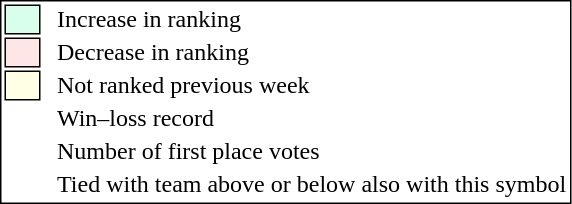<table style="border:1px solid black;">
<tr>
<td style="background:#D8FFEB; width:20px; border:1px solid black;"></td>
<td> </td>
<td>Increase in ranking</td>
</tr>
<tr>
<td style="background:#FFE6E6; width:20px; border:1px solid black;"></td>
<td> </td>
<td>Decrease in ranking</td>
</tr>
<tr>
<td style="background:#FFFFE6; width:20px; border:1px solid black;"></td>
<td> </td>
<td>Not ranked previous week</td>
</tr>
<tr>
<td></td>
<td> </td>
<td>Win–loss record</td>
</tr>
<tr>
<td></td>
<td> </td>
<td>Number of first place votes</td>
</tr>
<tr>
<td></td>
<td></td>
<td>Tied with team above or below also with this symbol</td>
</tr>
</table>
